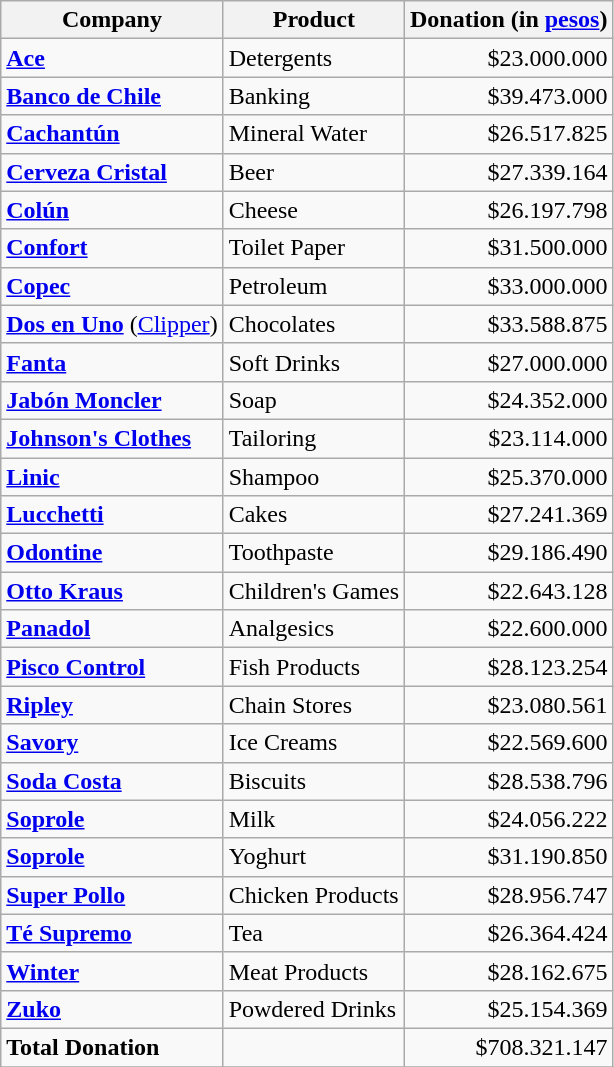<table class="wikitable">
<tr>
<th>Company</th>
<th>Product</th>
<th>Donation (in <a href='#'>pesos</a>)</th>
</tr>
<tr>
<td><strong><a href='#'>Ace</a></strong></td>
<td>Detergents</td>
<td align=right>$23.000.000</td>
</tr>
<tr>
<td><strong><a href='#'>Banco de Chile</a></strong></td>
<td>Banking</td>
<td align=right>$39.473.000</td>
</tr>
<tr>
<td><strong><a href='#'>Cachantún</a></strong></td>
<td>Mineral Water</td>
<td align=right>$26.517.825</td>
</tr>
<tr>
<td><strong><a href='#'>Cerveza Cristal</a></strong></td>
<td>Beer</td>
<td align=right>$27.339.164</td>
</tr>
<tr>
<td><strong><a href='#'>Colún</a></strong></td>
<td>Cheese</td>
<td align=right>$26.197.798</td>
</tr>
<tr>
<td><strong><a href='#'>Confort</a></strong></td>
<td>Toilet Paper</td>
<td align=right>$31.500.000</td>
</tr>
<tr>
<td><strong><a href='#'>Copec</a></strong></td>
<td>Petroleum</td>
<td align=right>$33.000.000</td>
</tr>
<tr>
<td><strong><a href='#'>Dos en Uno</a></strong> (<a href='#'>Clipper</a>)</td>
<td>Chocolates</td>
<td align=right>$33.588.875</td>
</tr>
<tr>
<td><strong><a href='#'>Fanta</a></strong></td>
<td>Soft Drinks</td>
<td align=right>$27.000.000</td>
</tr>
<tr>
<td><strong><a href='#'>Jabón Moncler</a></strong></td>
<td>Soap</td>
<td align=right>$24.352.000</td>
</tr>
<tr>
<td><strong><a href='#'>Johnson's Clothes</a></strong></td>
<td>Tailoring</td>
<td align=right>$23.114.000</td>
</tr>
<tr>
<td><strong><a href='#'>Linic</a></strong></td>
<td>Shampoo</td>
<td align=right>$25.370.000</td>
</tr>
<tr>
<td><strong><a href='#'>Lucchetti</a></strong></td>
<td>Cakes</td>
<td align=right>$27.241.369</td>
</tr>
<tr>
<td><strong><a href='#'>Odontine</a></strong></td>
<td>Toothpaste</td>
<td align=right>$29.186.490</td>
</tr>
<tr>
<td><strong><a href='#'>Otto Kraus</a></strong></td>
<td>Children's Games</td>
<td align=right>$22.643.128</td>
</tr>
<tr>
<td><strong><a href='#'>Panadol</a></strong></td>
<td>Analgesics</td>
<td align=right>$22.600.000</td>
</tr>
<tr>
<td><strong><a href='#'>Pisco Control</a></strong></td>
<td>Fish Products</td>
<td align=right>$28.123.254</td>
</tr>
<tr>
<td><strong><a href='#'>Ripley</a></strong></td>
<td>Chain Stores</td>
<td align=right>$23.080.561</td>
</tr>
<tr>
<td><strong><a href='#'>Savory</a></strong></td>
<td>Ice Creams</td>
<td align=right>$22.569.600</td>
</tr>
<tr>
<td><strong><a href='#'>Soda Costa</a></strong></td>
<td>Biscuits</td>
<td align=right>$28.538.796</td>
</tr>
<tr>
<td><strong><a href='#'>Soprole</a></strong></td>
<td>Milk</td>
<td align=right>$24.056.222</td>
</tr>
<tr>
<td><strong><a href='#'>Soprole</a></strong></td>
<td>Yoghurt</td>
<td align=right>$31.190.850</td>
</tr>
<tr>
<td><strong><a href='#'>Super Pollo</a></strong></td>
<td>Chicken Products</td>
<td align=right>$28.956.747</td>
</tr>
<tr>
<td><strong><a href='#'>Té Supremo</a></strong></td>
<td>Tea</td>
<td align=right>$26.364.424</td>
</tr>
<tr>
<td><strong><a href='#'>Winter</a></strong></td>
<td>Meat Products</td>
<td align=right>$28.162.675</td>
</tr>
<tr>
<td><strong><a href='#'>Zuko</a></strong></td>
<td>Powdered Drinks</td>
<td align=right>$25.154.369</td>
</tr>
<tr>
<td><strong>Total Donation</strong></td>
<td></td>
<td align=right>$708.321.147</td>
</tr>
<tr>
</tr>
</table>
